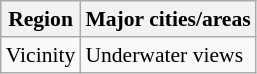<table class="wikitable" style="font-size:90%">
<tr>
<th>Region</th>
<th>Major cities/areas</th>
</tr>
<tr>
<td>Vicinity</td>
<td>Underwater views</td>
</tr>
</table>
